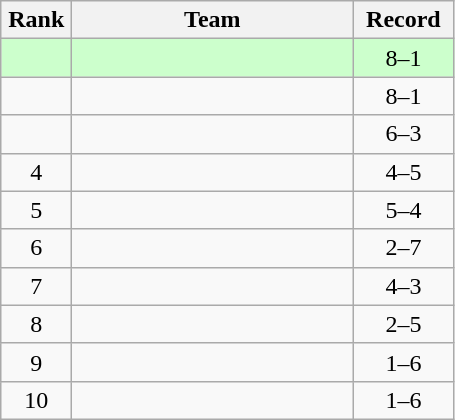<table class="wikitable" style="text-align: center;">
<tr>
<th width=40>Rank</th>
<th width=180>Team</th>
<th width=60>Record</th>
</tr>
<tr bgcolor="#ccffcc">
<td></td>
<td align=left></td>
<td>8–1</td>
</tr>
<tr>
<td></td>
<td align=left></td>
<td>8–1</td>
</tr>
<tr>
<td></td>
<td align=left></td>
<td>6–3</td>
</tr>
<tr>
<td>4</td>
<td align=left></td>
<td>4–5</td>
</tr>
<tr>
<td>5</td>
<td align=left></td>
<td>5–4</td>
</tr>
<tr>
<td>6</td>
<td align=left></td>
<td>2–7</td>
</tr>
<tr>
<td>7</td>
<td align=left></td>
<td>4–3</td>
</tr>
<tr>
<td>8</td>
<td align=left></td>
<td>2–5</td>
</tr>
<tr>
<td>9</td>
<td align=left></td>
<td>1–6</td>
</tr>
<tr>
<td>10</td>
<td align=left></td>
<td>1–6</td>
</tr>
</table>
